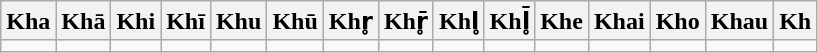<table class=wikitable>
<tr>
<th>Kha</th>
<th>Khā</th>
<th>Khi</th>
<th>Khī</th>
<th>Khu</th>
<th>Khū</th>
<th>Khr̥</th>
<th>Khr̥̄</th>
<th>Khl̥</th>
<th>Khl̥̄</th>
<th>Khe</th>
<th>Khai</th>
<th>Kho</th>
<th>Khau</th>
<th>Kh</th>
</tr>
<tr>
<td></td>
<td></td>
<td></td>
<td></td>
<td></td>
<td></td>
<td></td>
<td></td>
<td></td>
<td></td>
<td></td>
<td></td>
<td></td>
<td></td>
<td></td>
</tr>
</table>
